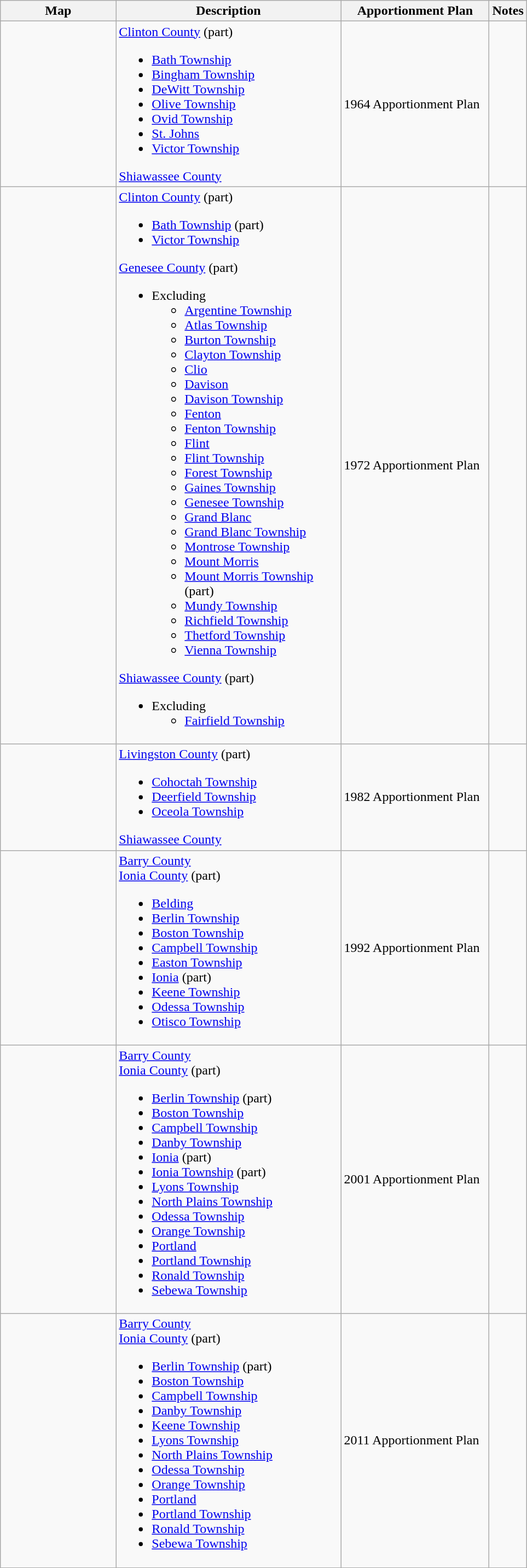<table class="wikitable sortable">
<tr>
<th style="width:100pt;">Map</th>
<th style="width:200pt;">Description</th>
<th style="width:130pt;">Apportionment Plan</th>
<th style="width:15pt;">Notes</th>
</tr>
<tr>
<td></td>
<td><a href='#'>Clinton County</a> (part)<br><ul><li><a href='#'>Bath Township</a></li><li><a href='#'>Bingham Township</a></li><li><a href='#'>DeWitt Township</a></li><li><a href='#'>Olive Township</a></li><li><a href='#'>Ovid Township</a></li><li><a href='#'>St. Johns</a></li><li><a href='#'>Victor Township</a></li></ul><a href='#'>Shiawassee County</a></td>
<td>1964 Apportionment Plan</td>
<td></td>
</tr>
<tr>
<td></td>
<td><a href='#'>Clinton County</a> (part)<br><ul><li><a href='#'>Bath Township</a> (part)</li><li><a href='#'>Victor Township</a></li></ul><a href='#'>Genesee County</a> (part)<ul><li>Excluding<ul><li><a href='#'>Argentine Township</a></li><li><a href='#'>Atlas Township</a></li><li><a href='#'>Burton Township</a></li><li><a href='#'>Clayton Township</a></li><li><a href='#'>Clio</a></li><li><a href='#'>Davison</a></li><li><a href='#'>Davison Township</a></li><li><a href='#'>Fenton</a></li><li><a href='#'>Fenton Township</a></li><li><a href='#'>Flint</a></li><li><a href='#'>Flint Township</a></li><li><a href='#'>Forest Township</a></li><li><a href='#'>Gaines Township</a></li><li><a href='#'>Genesee Township</a></li><li><a href='#'>Grand Blanc</a></li><li><a href='#'>Grand Blanc Township</a></li><li><a href='#'>Montrose Township</a></li><li><a href='#'>Mount Morris</a></li><li><a href='#'>Mount Morris Township</a> (part)</li><li><a href='#'>Mundy Township</a></li><li><a href='#'>Richfield Township</a></li><li><a href='#'>Thetford Township</a></li><li><a href='#'>Vienna Township</a></li></ul></li></ul><a href='#'>Shiawassee County</a> (part)<ul><li>Excluding<ul><li><a href='#'>Fairfield Township</a></li></ul></li></ul></td>
<td>1972 Apportionment Plan</td>
<td></td>
</tr>
<tr>
<td></td>
<td><a href='#'>Livingston County</a> (part)<br><ul><li><a href='#'>Cohoctah Township</a></li><li><a href='#'>Deerfield Township</a></li><li><a href='#'>Oceola Township</a></li></ul><a href='#'>Shiawassee County</a></td>
<td>1982 Apportionment Plan</td>
<td></td>
</tr>
<tr>
<td></td>
<td><a href='#'>Barry County</a><br><a href='#'>Ionia County</a> (part)<ul><li><a href='#'>Belding</a></li><li><a href='#'>Berlin Township</a></li><li><a href='#'>Boston Township</a></li><li><a href='#'>Campbell Township</a></li><li><a href='#'>Easton Township</a></li><li><a href='#'>Ionia</a> (part)</li><li><a href='#'>Keene Township</a></li><li><a href='#'>Odessa Township</a></li><li><a href='#'>Otisco Township</a></li></ul></td>
<td>1992 Apportionment Plan</td>
<td></td>
</tr>
<tr>
<td></td>
<td><a href='#'>Barry County</a><br><a href='#'>Ionia County</a> (part)<ul><li><a href='#'>Berlin Township</a> (part)</li><li><a href='#'>Boston Township</a></li><li><a href='#'>Campbell Township</a></li><li><a href='#'>Danby Township</a></li><li><a href='#'>Ionia</a> (part)</li><li><a href='#'>Ionia Township</a> (part)</li><li><a href='#'>Lyons Township</a></li><li><a href='#'>North Plains Township</a></li><li><a href='#'>Odessa Township</a></li><li><a href='#'>Orange Township</a></li><li><a href='#'>Portland</a></li><li><a href='#'>Portland Township</a></li><li><a href='#'>Ronald Township</a></li><li><a href='#'>Sebewa Township</a></li></ul></td>
<td>2001 Apportionment Plan</td>
<td></td>
</tr>
<tr>
<td></td>
<td><a href='#'>Barry County</a><br><a href='#'>Ionia County</a> (part)<ul><li><a href='#'>Berlin Township</a> (part)</li><li><a href='#'>Boston Township</a></li><li><a href='#'>Campbell Township</a></li><li><a href='#'>Danby Township</a></li><li><a href='#'>Keene Township</a></li><li><a href='#'>Lyons Township</a></li><li><a href='#'>North Plains Township</a></li><li><a href='#'>Odessa Township</a></li><li><a href='#'>Orange Township</a></li><li><a href='#'>Portland</a></li><li><a href='#'>Portland Township</a></li><li><a href='#'>Ronald Township</a></li><li><a href='#'>Sebewa Township</a></li></ul></td>
<td>2011 Apportionment Plan</td>
<td></td>
</tr>
<tr>
</tr>
</table>
